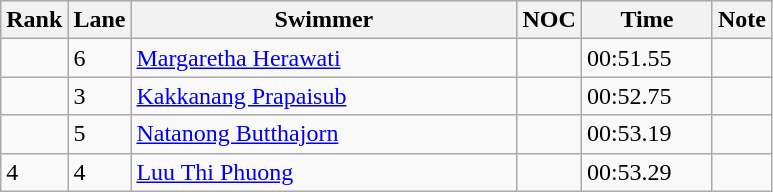<table class="wikitable sortable" style="text-align:Left">
<tr>
<th width=10>Rank</th>
<th width=10>Lane</th>
<th width=250>Swimmer</th>
<th width=10>NOC</th>
<th width=80>Time</th>
<th width=10>Note</th>
</tr>
<tr>
<td></td>
<td>6</td>
<td><a href='#'>Margaretha Herawati</a></td>
<td></td>
<td>00:51.55</td>
<td></td>
</tr>
<tr>
<td></td>
<td>3</td>
<td><a href='#'>Kakkanang Prapaisub</a></td>
<td></td>
<td>00:52.75</td>
<td></td>
</tr>
<tr>
<td></td>
<td>5</td>
<td><a href='#'>Natanong Butthajorn</a></td>
<td></td>
<td>00:53.19</td>
<td></td>
</tr>
<tr>
<td>4</td>
<td>4</td>
<td><a href='#'>Luu Thi Phuong</a></td>
<td></td>
<td>00:53.29</td>
<td></td>
</tr>
</table>
